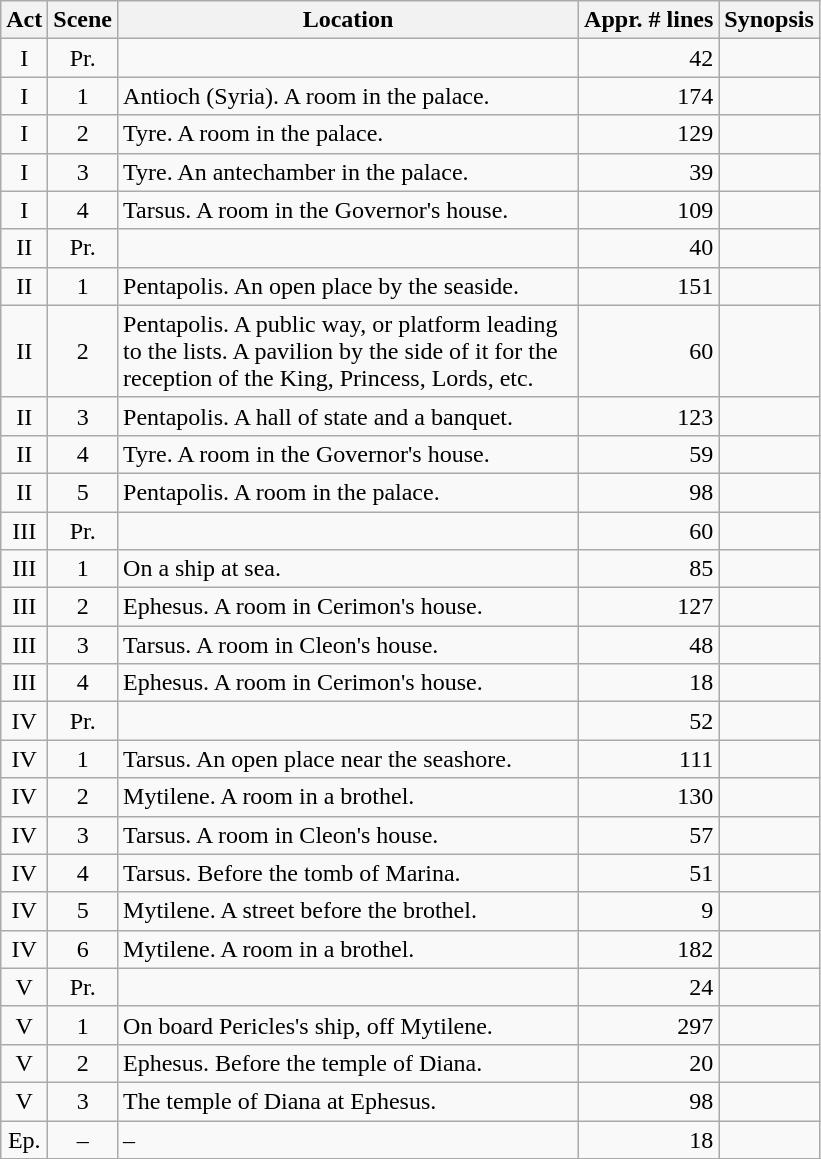<table class="wikitable">
<tr>
<th>Act</th>
<th data-sort-type="number">Scene</th>
<th style="width:300px">Location</th>
<th data-sort-type="number">Appr. # lines</th>
<th>Synopsis</th>
</tr>
<tr>
<td style="text-align:center;">I</td>
<td style="text-align:center;" data-sort-value="-1">Pr.</td>
<td></td>
<td style="text-align:right;">42</td>
<td></td>
</tr>
<tr>
<td style="text-align:center;">I</td>
<td style="text-align:center;">1</td>
<td>Antioch (Syria). A room in the palace.</td>
<td style="text-align:right;">174</td>
<td></td>
</tr>
<tr>
<td style="text-align:center;">I</td>
<td style="text-align:center;">2</td>
<td>Tyre. A room in the palace.</td>
<td style="text-align:right;">129</td>
<td></td>
</tr>
<tr>
<td style="text-align:center;">I</td>
<td style="text-align:center;">3</td>
<td>Tyre. An antechamber in the palace.</td>
<td style="text-align:right;">39</td>
<td></td>
</tr>
<tr>
<td style="text-align:center;">I</td>
<td style="text-align:center;">4</td>
<td>Tarsus. A room in the Governor's house.</td>
<td style="text-align:right;">109</td>
<td></td>
</tr>
<tr>
<td style="text-align:center;">II</td>
<td style="text-align:center;" data-sort-value="-1">Pr.</td>
<td></td>
<td style="text-align:right;">40</td>
<td></td>
</tr>
<tr>
<td style="text-align:center;">II</td>
<td style="text-align:center;">1</td>
<td>Pentapolis. An open place by the seaside.</td>
<td style="text-align:right;">151</td>
<td></td>
</tr>
<tr>
<td style="text-align:center;">II</td>
<td style="text-align:center;">2</td>
<td>Pentapolis. A public way, or platform leading to the lists. A pavilion by the side of it for the reception of the King, Princess, Lords, etc.</td>
<td style="text-align:right;">60</td>
<td></td>
</tr>
<tr>
<td style="text-align:center;">II</td>
<td style="text-align:center;">3</td>
<td>Pentapolis. A hall of state and a banquet.</td>
<td style="text-align:right;">123</td>
<td></td>
</tr>
<tr>
<td style="text-align:center;">II</td>
<td style="text-align:center;">4</td>
<td>Tyre. A room in the Governor's house.</td>
<td style="text-align:right;">59</td>
<td></td>
</tr>
<tr>
<td style="text-align:center;">II</td>
<td style="text-align:center;">5</td>
<td>Pentapolis. A room in the palace.</td>
<td style="text-align:right;">98</td>
<td></td>
</tr>
<tr>
<td style="text-align:center;">III</td>
<td style="text-align:center;" data-sort-value="-1">Pr.</td>
<td></td>
<td style="text-align:right;">60</td>
<td></td>
</tr>
<tr>
<td style="text-align:center;">III</td>
<td style="text-align:center;">1</td>
<td>On a ship at sea.</td>
<td style="text-align:right;">85</td>
<td></td>
</tr>
<tr>
<td style="text-align:center;">III</td>
<td style="text-align:center;">2</td>
<td>Ephesus. A room in Cerimon's house.</td>
<td style="text-align:right;">127</td>
<td></td>
</tr>
<tr>
<td style="text-align:center;">III</td>
<td style="text-align:center;">3</td>
<td>Tarsus. A room in Cleon's house.</td>
<td style="text-align:right;">48</td>
<td></td>
</tr>
<tr>
<td style="text-align:center;">III</td>
<td style="text-align:center;">4</td>
<td>Ephesus. A room in Cerimon's house.</td>
<td style="text-align:right;">18</td>
<td></td>
</tr>
<tr>
<td style="text-align:center;">IV</td>
<td style="text-align:center;" data-sort-value="-1">Pr.</td>
<td></td>
<td style="text-align:right;">52</td>
<td></td>
</tr>
<tr>
<td style="text-align:center;">IV</td>
<td style="text-align:center;">1</td>
<td>Tarsus. An open place near the seashore.</td>
<td style="text-align:right;">111</td>
<td></td>
</tr>
<tr>
<td style="text-align:center;">IV</td>
<td style="text-align:center;">2</td>
<td>Mytilene. A room in a brothel.</td>
<td style="text-align:right;">130</td>
<td></td>
</tr>
<tr>
<td style="text-align:center;">IV</td>
<td style="text-align:center;">3</td>
<td>Tarsus. A room in Cleon's house.</td>
<td style="text-align:right;">57</td>
<td></td>
</tr>
<tr>
<td style="text-align:center;">IV</td>
<td style="text-align:center;">4</td>
<td>Tarsus. Before the tomb of Marina.</td>
<td style="text-align:right;">51</td>
<td></td>
</tr>
<tr>
<td style="text-align:center;">IV</td>
<td style="text-align:center;">5</td>
<td>Mytilene. A street before the brothel.</td>
<td style="text-align:right;">9</td>
<td></td>
</tr>
<tr>
<td style="text-align:center;">IV</td>
<td style="text-align:center;">6</td>
<td>Mytilene. A room in a brothel.</td>
<td style="text-align:right;">182</td>
<td></td>
</tr>
<tr>
<td style="text-align:center;">V</td>
<td style="text-align:center;" data-sort-value="-1">Pr.</td>
<td></td>
<td style="text-align:right;">24</td>
<td></td>
</tr>
<tr>
<td style="text-align:center;">V</td>
<td style="text-align:center;">1</td>
<td>On board Pericles's ship, off Mytilene.</td>
<td style="text-align:right;">297</td>
<td></td>
</tr>
<tr>
<td style="text-align:center;">V</td>
<td style="text-align:center;">2</td>
<td>Ephesus. Before the temple of Diana.</td>
<td style="text-align:right;">20</td>
<td></td>
</tr>
<tr>
<td style="text-align:center;">V</td>
<td style="text-align:center;">3</td>
<td>The temple of Diana at Ephesus.</td>
<td style="text-align:right;">98</td>
<td></td>
</tr>
<tr>
<td style="text-align:center;" data-sort-value="zzz Ep.">Ep.</td>
<td style="text-align:center;" data-sort-value="1000">–</td>
<td>–</td>
<td style="text-align:right;">18</td>
<td></td>
</tr>
</table>
